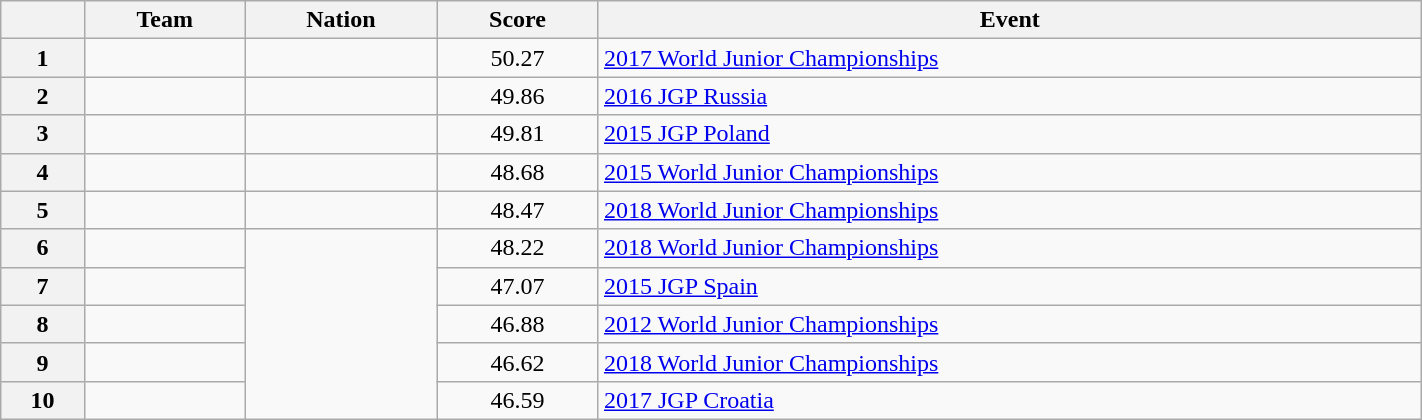<table class="wikitable unsortable" style="text-align:left; width:75%">
<tr>
<th scope="col"></th>
<th scope="col">Team</th>
<th scope="col">Nation</th>
<th scope="col">Score</th>
<th scope="col">Event</th>
</tr>
<tr>
<th scope="row">1</th>
<td></td>
<td></td>
<td style="text-align:center">50.27</td>
<td><a href='#'>2017 World Junior Championships</a></td>
</tr>
<tr>
<th scope="row">2</th>
<td></td>
<td></td>
<td style="text-align:center">49.86</td>
<td><a href='#'>2016 JGP Russia</a></td>
</tr>
<tr>
<th scope="row">3</th>
<td></td>
<td></td>
<td style="text-align:center">49.81</td>
<td><a href='#'>2015 JGP Poland</a></td>
</tr>
<tr>
<th scope="row">4</th>
<td></td>
<td></td>
<td style="text-align:center">48.68</td>
<td><a href='#'>2015 World Junior Championships</a></td>
</tr>
<tr>
<th scope="row">5</th>
<td></td>
<td></td>
<td style="text-align:center">48.47</td>
<td><a href='#'>2018 World Junior Championships</a></td>
</tr>
<tr>
<th scope="row">6</th>
<td></td>
<td rowspan="5"></td>
<td style="text-align:center">48.22</td>
<td><a href='#'>2018 World Junior Championships</a></td>
</tr>
<tr>
<th scope="row">7</th>
<td></td>
<td style="text-align:center">47.07</td>
<td><a href='#'>2015 JGP Spain</a></td>
</tr>
<tr>
<th scope="row">8</th>
<td></td>
<td style="text-align:center">46.88</td>
<td><a href='#'>2012 World Junior Championships</a></td>
</tr>
<tr>
<th scope="row">9</th>
<td></td>
<td style="text-align:center">46.62</td>
<td><a href='#'>2018 World Junior Championships</a></td>
</tr>
<tr>
<th scope="row">10</th>
<td></td>
<td style="text-align:center">46.59</td>
<td><a href='#'>2017 JGP Croatia</a></td>
</tr>
</table>
